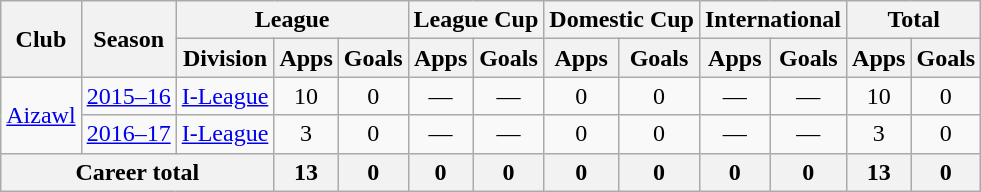<table class="wikitable" style="text-align: center;">
<tr>
<th rowspan="2">Club</th>
<th rowspan="2">Season</th>
<th colspan="3">League</th>
<th colspan="2">League Cup</th>
<th colspan="2">Domestic Cup</th>
<th colspan="2">International</th>
<th colspan="2">Total</th>
</tr>
<tr>
<th>Division</th>
<th>Apps</th>
<th>Goals</th>
<th>Apps</th>
<th>Goals</th>
<th>Apps</th>
<th>Goals</th>
<th>Apps</th>
<th>Goals</th>
<th>Apps</th>
<th>Goals</th>
</tr>
<tr>
<td rowspan="2"><a href='#'>Aizawl</a></td>
<td><a href='#'>2015–16</a></td>
<td><a href='#'>I-League</a></td>
<td>10</td>
<td>0</td>
<td>—</td>
<td>—</td>
<td>0</td>
<td>0</td>
<td>—</td>
<td>—</td>
<td>10</td>
<td>0</td>
</tr>
<tr>
<td><a href='#'>2016–17</a></td>
<td><a href='#'>I-League</a></td>
<td>3</td>
<td>0</td>
<td>—</td>
<td>—</td>
<td>0</td>
<td>0</td>
<td>—</td>
<td>—</td>
<td>3</td>
<td>0</td>
</tr>
<tr>
<th colspan="3">Career total</th>
<th>13</th>
<th>0</th>
<th>0</th>
<th>0</th>
<th>0</th>
<th>0</th>
<th>0</th>
<th>0</th>
<th>13</th>
<th>0</th>
</tr>
</table>
